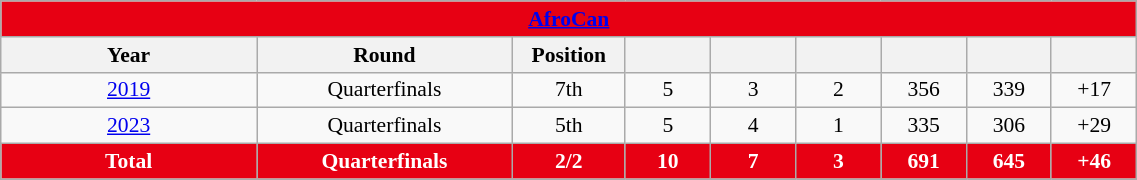<table class="wikitable" style="font-size:90%; text-align:center;" width="60%" "class="wikitable">
<tr>
<th colspan="9" style="background:#E70013; color:white;"><a href='#'><span>AfroCan</span></a></th>
</tr>
<tr>
<th width="15%">Year</th>
<th width="15%">Round</th>
<th width="5%">Position</th>
<th width="5%"></th>
<th width="5%"></th>
<th width="5%"></th>
<th width="5%"></th>
<th width="5%"></th>
<th width="5%"></th>
</tr>
<tr>
<td> <a href='#'>2019</a></td>
<td>Quarterfinals</td>
<td>7th</td>
<td>5</td>
<td>3</td>
<td>2</td>
<td>356</td>
<td>339</td>
<td>+17</td>
</tr>
<tr>
<td> <a href='#'>2023</a></td>
<td>Quarterfinals</td>
<td>5th</td>
<td>5</td>
<td>4</td>
<td>1</td>
<td>335</td>
<td>306</td>
<td>+29</td>
</tr>
<tr>
<th style="background:#E70013; color:white;">Total</th>
<th style="background:#E70013; color:white;">Quarterfinals</th>
<th style="background:#E70013; color:white;">2/2</th>
<th style="background:#E70013; color:white;">10</th>
<th style="background:#E70013; color:white;">7</th>
<th style="background:#E70013; color:white;">3</th>
<th style="background:#E70013; color:white;">691</th>
<th style="background:#E70013; color:white;">645</th>
<th style="background:#E70013; color:white;">+46</th>
</tr>
</table>
